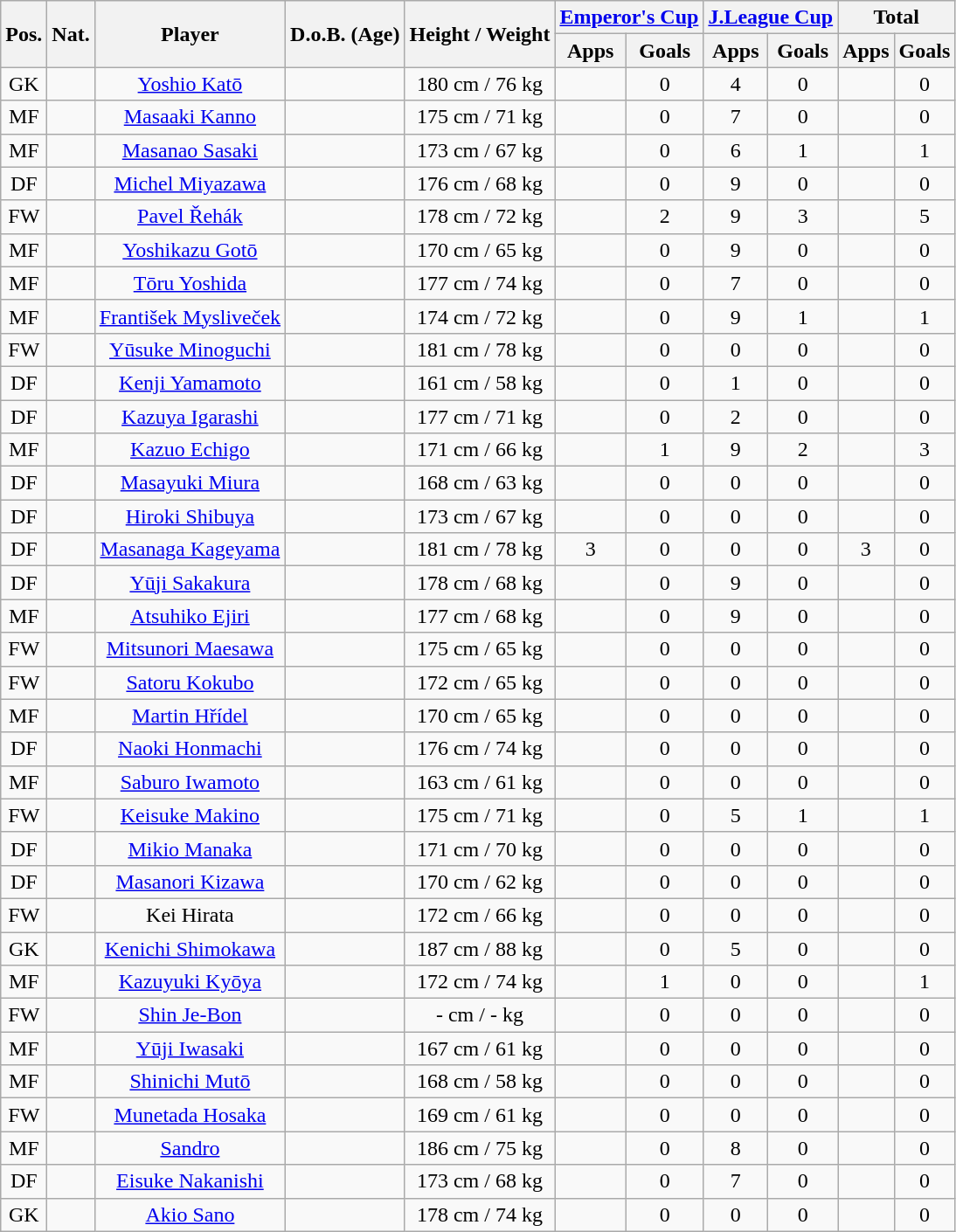<table class="wikitable" style="text-align:center;">
<tr>
<th rowspan="2">Pos.</th>
<th rowspan="2">Nat.</th>
<th rowspan="2">Player</th>
<th rowspan="2">D.o.B. (Age)</th>
<th rowspan="2">Height / Weight</th>
<th colspan="2"><a href='#'>Emperor's Cup</a></th>
<th colspan="2"><a href='#'>J.League Cup</a></th>
<th colspan="2">Total</th>
</tr>
<tr>
<th>Apps</th>
<th>Goals</th>
<th>Apps</th>
<th>Goals</th>
<th>Apps</th>
<th>Goals</th>
</tr>
<tr>
<td>GK</td>
<td></td>
<td><a href='#'>Yoshio Katō</a></td>
<td></td>
<td>180 cm / 76 kg</td>
<td></td>
<td>0</td>
<td>4</td>
<td>0</td>
<td></td>
<td>0</td>
</tr>
<tr>
<td>MF</td>
<td></td>
<td><a href='#'>Masaaki Kanno</a></td>
<td></td>
<td>175 cm / 71 kg</td>
<td></td>
<td>0</td>
<td>7</td>
<td>0</td>
<td></td>
<td>0</td>
</tr>
<tr>
<td>MF</td>
<td></td>
<td><a href='#'>Masanao Sasaki</a></td>
<td></td>
<td>173 cm / 67 kg</td>
<td></td>
<td>0</td>
<td>6</td>
<td>1</td>
<td></td>
<td>1</td>
</tr>
<tr>
<td>DF</td>
<td></td>
<td><a href='#'>Michel Miyazawa</a></td>
<td></td>
<td>176 cm / 68 kg</td>
<td></td>
<td>0</td>
<td>9</td>
<td>0</td>
<td></td>
<td>0</td>
</tr>
<tr>
<td>FW</td>
<td></td>
<td><a href='#'>Pavel Řehák</a></td>
<td></td>
<td>178 cm / 72 kg</td>
<td></td>
<td>2</td>
<td>9</td>
<td>3</td>
<td></td>
<td>5</td>
</tr>
<tr>
<td>MF</td>
<td></td>
<td><a href='#'>Yoshikazu Gotō</a></td>
<td></td>
<td>170 cm / 65 kg</td>
<td></td>
<td>0</td>
<td>9</td>
<td>0</td>
<td></td>
<td>0</td>
</tr>
<tr>
<td>MF</td>
<td></td>
<td><a href='#'>Tōru Yoshida</a></td>
<td></td>
<td>177 cm / 74 kg</td>
<td></td>
<td>0</td>
<td>7</td>
<td>0</td>
<td></td>
<td>0</td>
</tr>
<tr>
<td>MF</td>
<td></td>
<td><a href='#'>František Mysliveček</a></td>
<td></td>
<td>174 cm / 72 kg</td>
<td></td>
<td>0</td>
<td>9</td>
<td>1</td>
<td></td>
<td>1</td>
</tr>
<tr>
<td>FW</td>
<td></td>
<td><a href='#'>Yūsuke Minoguchi</a></td>
<td></td>
<td>181 cm / 78 kg</td>
<td></td>
<td>0</td>
<td>0</td>
<td>0</td>
<td></td>
<td>0</td>
</tr>
<tr>
<td>DF</td>
<td></td>
<td><a href='#'>Kenji Yamamoto</a></td>
<td></td>
<td>161 cm / 58 kg</td>
<td></td>
<td>0</td>
<td>1</td>
<td>0</td>
<td></td>
<td>0</td>
</tr>
<tr>
<td>DF</td>
<td></td>
<td><a href='#'>Kazuya Igarashi</a></td>
<td></td>
<td>177 cm / 71 kg</td>
<td></td>
<td>0</td>
<td>2</td>
<td>0</td>
<td></td>
<td>0</td>
</tr>
<tr>
<td>MF</td>
<td></td>
<td><a href='#'>Kazuo Echigo</a></td>
<td></td>
<td>171 cm / 66 kg</td>
<td></td>
<td>1</td>
<td>9</td>
<td>2</td>
<td></td>
<td>3</td>
</tr>
<tr>
<td>DF</td>
<td></td>
<td><a href='#'>Masayuki Miura</a></td>
<td></td>
<td>168 cm / 63 kg</td>
<td></td>
<td>0</td>
<td>0</td>
<td>0</td>
<td></td>
<td>0</td>
</tr>
<tr>
<td>DF</td>
<td></td>
<td><a href='#'>Hiroki Shibuya</a></td>
<td></td>
<td>173 cm / 67 kg</td>
<td></td>
<td>0</td>
<td>0</td>
<td>0</td>
<td></td>
<td>0</td>
</tr>
<tr>
<td>DF</td>
<td></td>
<td><a href='#'>Masanaga Kageyama</a></td>
<td></td>
<td>181 cm / 78 kg</td>
<td>3</td>
<td>0</td>
<td>0</td>
<td>0</td>
<td>3</td>
<td>0</td>
</tr>
<tr>
<td>DF</td>
<td></td>
<td><a href='#'>Yūji Sakakura</a></td>
<td></td>
<td>178 cm / 68 kg</td>
<td></td>
<td>0</td>
<td>9</td>
<td>0</td>
<td></td>
<td>0</td>
</tr>
<tr>
<td>MF</td>
<td></td>
<td><a href='#'>Atsuhiko Ejiri</a></td>
<td></td>
<td>177 cm / 68 kg</td>
<td></td>
<td>0</td>
<td>9</td>
<td>0</td>
<td></td>
<td>0</td>
</tr>
<tr>
<td>FW</td>
<td></td>
<td><a href='#'>Mitsunori Maesawa</a></td>
<td></td>
<td>175 cm / 65 kg</td>
<td></td>
<td>0</td>
<td>0</td>
<td>0</td>
<td></td>
<td>0</td>
</tr>
<tr>
<td>FW</td>
<td></td>
<td><a href='#'>Satoru Kokubo</a></td>
<td></td>
<td>172 cm / 65 kg</td>
<td></td>
<td>0</td>
<td>0</td>
<td>0</td>
<td></td>
<td>0</td>
</tr>
<tr>
<td>MF</td>
<td></td>
<td><a href='#'>Martin Hřídel</a></td>
<td></td>
<td>170 cm / 65 kg</td>
<td></td>
<td>0</td>
<td>0</td>
<td>0</td>
<td></td>
<td>0</td>
</tr>
<tr>
<td>DF</td>
<td></td>
<td><a href='#'>Naoki Honmachi</a></td>
<td></td>
<td>176 cm / 74 kg</td>
<td></td>
<td>0</td>
<td>0</td>
<td>0</td>
<td></td>
<td>0</td>
</tr>
<tr>
<td>MF</td>
<td></td>
<td><a href='#'>Saburo Iwamoto</a></td>
<td></td>
<td>163 cm / 61 kg</td>
<td></td>
<td>0</td>
<td>0</td>
<td>0</td>
<td></td>
<td>0</td>
</tr>
<tr>
<td>FW</td>
<td></td>
<td><a href='#'>Keisuke Makino</a></td>
<td></td>
<td>175 cm / 71 kg</td>
<td></td>
<td>0</td>
<td>5</td>
<td>1</td>
<td></td>
<td>1</td>
</tr>
<tr>
<td>DF</td>
<td></td>
<td><a href='#'>Mikio Manaka</a></td>
<td></td>
<td>171 cm / 70 kg</td>
<td></td>
<td>0</td>
<td>0</td>
<td>0</td>
<td></td>
<td>0</td>
</tr>
<tr>
<td>DF</td>
<td></td>
<td><a href='#'>Masanori Kizawa</a></td>
<td></td>
<td>170 cm / 62 kg</td>
<td></td>
<td>0</td>
<td>0</td>
<td>0</td>
<td></td>
<td>0</td>
</tr>
<tr>
<td>FW</td>
<td></td>
<td>Kei Hirata</td>
<td></td>
<td>172 cm / 66 kg</td>
<td></td>
<td>0</td>
<td>0</td>
<td>0</td>
<td></td>
<td>0</td>
</tr>
<tr>
<td>GK</td>
<td></td>
<td><a href='#'>Kenichi Shimokawa</a></td>
<td></td>
<td>187 cm / 88 kg</td>
<td></td>
<td>0</td>
<td>5</td>
<td>0</td>
<td></td>
<td>0</td>
</tr>
<tr>
<td>MF</td>
<td></td>
<td><a href='#'>Kazuyuki Kyōya</a></td>
<td></td>
<td>172 cm / 74 kg</td>
<td></td>
<td>1</td>
<td>0</td>
<td>0</td>
<td></td>
<td>1</td>
</tr>
<tr>
<td>FW</td>
<td></td>
<td><a href='#'>Shin Je-Bon</a></td>
<td></td>
<td>- cm / - kg</td>
<td></td>
<td>0</td>
<td>0</td>
<td>0</td>
<td></td>
<td>0</td>
</tr>
<tr>
<td>MF</td>
<td></td>
<td><a href='#'>Yūji Iwasaki</a></td>
<td></td>
<td>167 cm / 61 kg</td>
<td></td>
<td>0</td>
<td>0</td>
<td>0</td>
<td></td>
<td>0</td>
</tr>
<tr>
<td>MF</td>
<td></td>
<td><a href='#'>Shinichi Mutō</a></td>
<td></td>
<td>168 cm / 58 kg</td>
<td></td>
<td>0</td>
<td>0</td>
<td>0</td>
<td></td>
<td>0</td>
</tr>
<tr>
<td>FW</td>
<td></td>
<td><a href='#'>Munetada Hosaka</a></td>
<td></td>
<td>169 cm / 61 kg</td>
<td></td>
<td>0</td>
<td>0</td>
<td>0</td>
<td></td>
<td>0</td>
</tr>
<tr>
<td>MF</td>
<td></td>
<td><a href='#'>Sandro</a></td>
<td></td>
<td>186 cm / 75 kg</td>
<td></td>
<td>0</td>
<td>8</td>
<td>0</td>
<td></td>
<td>0</td>
</tr>
<tr>
<td>DF</td>
<td></td>
<td><a href='#'>Eisuke Nakanishi</a></td>
<td></td>
<td>173 cm / 68 kg</td>
<td></td>
<td>0</td>
<td>7</td>
<td>0</td>
<td></td>
<td>0</td>
</tr>
<tr>
<td>GK</td>
<td></td>
<td><a href='#'>Akio Sano</a></td>
<td></td>
<td>178 cm / 74 kg</td>
<td></td>
<td>0</td>
<td>0</td>
<td>0</td>
<td></td>
<td>0</td>
</tr>
</table>
